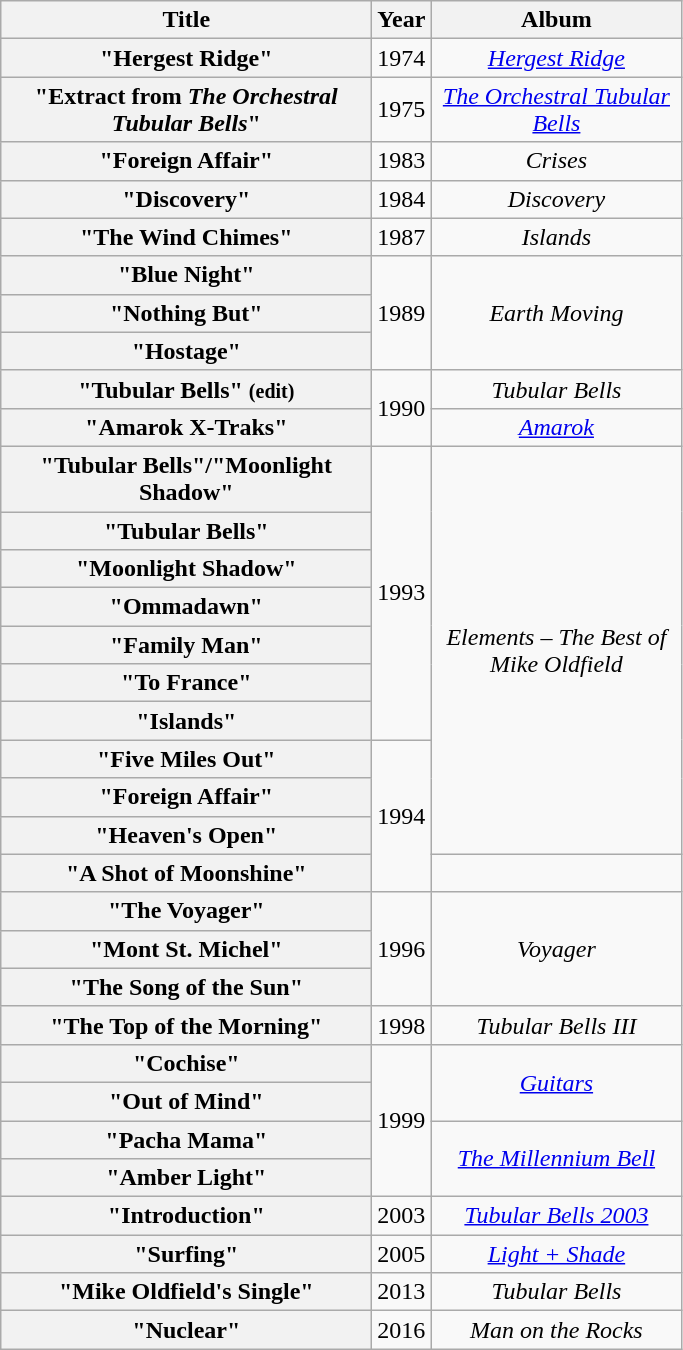<table class="wikitable plainrowheaders" style="text-align:center;">
<tr>
<th scope="col" style="width:15em;">Title</th>
<th scope="col" style="width:2em;">Year</th>
<th scope="col" style="width:10em;">Album</th>
</tr>
<tr>
<th scope="row">"Hergest Ridge" </th>
<td>1974</td>
<td><em><a href='#'>Hergest Ridge</a></em></td>
</tr>
<tr>
<th scope="row">"Extract from <em>The Orchestral Tubular Bells</em>" </th>
<td>1975</td>
<td><em><a href='#'>The Orchestral Tubular Bells</a></em></td>
</tr>
<tr>
<th scope="row">"Foreign Affair" </th>
<td>1983</td>
<td><em>Crises</em></td>
</tr>
<tr>
<th scope="row">"Discovery" </th>
<td>1984</td>
<td><em>Discovery</em></td>
</tr>
<tr>
<th scope="row">"The Wind Chimes" </th>
<td>1987</td>
<td><em>Islands</em></td>
</tr>
<tr>
<th scope="row">"Blue Night" </th>
<td rowspan="3">1989</td>
<td rowspan="3"><em>Earth Moving</em></td>
</tr>
<tr>
<th scope="row">"Nothing But" </th>
</tr>
<tr>
<th scope="row">"Hostage" </th>
</tr>
<tr>
<th scope="row">"Tubular Bells" <small>(edit)</small> </th>
<td rowspan="2">1990</td>
<td><em>Tubular Bells</em></td>
</tr>
<tr>
<th scope="row">"Amarok X-Traks" </th>
<td><em><a href='#'>Amarok</a></em></td>
</tr>
<tr>
<th scope="row">"Tubular Bells"/"Moonlight Shadow" </th>
<td rowspan="7">1993</td>
<td rowspan="10"><em>Elements – The Best of Mike Oldfield</em></td>
</tr>
<tr>
<th scope="row">"Tubular Bells" </th>
</tr>
<tr>
<th scope="row">"Moonlight Shadow" </th>
</tr>
<tr>
<th scope="row">"Ommadawn" </th>
</tr>
<tr>
<th scope="row">"Family Man" </th>
</tr>
<tr>
<th scope="row">"To France" </th>
</tr>
<tr>
<th scope="row">"Islands" </th>
</tr>
<tr>
<th scope="row">"Five Miles Out" </th>
<td rowspan="4">1994</td>
</tr>
<tr>
<th scope="row">"Foreign Affair" </th>
</tr>
<tr>
<th scope="row">"Heaven's Open" </th>
</tr>
<tr>
<th scope="row">"A Shot of Moonshine" </th>
<td></td>
</tr>
<tr>
<th scope="row">"The Voyager" </th>
<td rowspan="3">1996</td>
<td rowspan="3"><em>Voyager</em></td>
</tr>
<tr>
<th scope="row">"Mont St. Michel" </th>
</tr>
<tr>
<th scope="row">"The Song of the Sun" </th>
</tr>
<tr>
<th scope="row">"The Top of the Morning" </th>
<td>1998</td>
<td><em>Tubular Bells III</em></td>
</tr>
<tr>
<th scope="row">"Cochise" </th>
<td rowspan="4">1999</td>
<td rowspan="2"><em><a href='#'>Guitars</a></em></td>
</tr>
<tr>
<th scope="row">"Out of Mind" </th>
</tr>
<tr>
<th scope="row">"Pacha Mama" </th>
<td rowspan="2"><em><a href='#'>The Millennium Bell</a></em></td>
</tr>
<tr>
<th scope="row">"Amber Light" </th>
</tr>
<tr>
<th scope="row">"Introduction" </th>
<td>2003</td>
<td><em><a href='#'>Tubular Bells 2003</a></em></td>
</tr>
<tr>
<th scope="row">"Surfing" </th>
<td>2005</td>
<td><em><a href='#'>Light + Shade</a></em></td>
</tr>
<tr>
<th scope="row">"Mike Oldfield's Single" </th>
<td>2013</td>
<td><em>Tubular Bells</em></td>
</tr>
<tr>
<th scope="row">"Nuclear" </th>
<td>2016</td>
<td><em>Man on the Rocks</em></td>
</tr>
</table>
